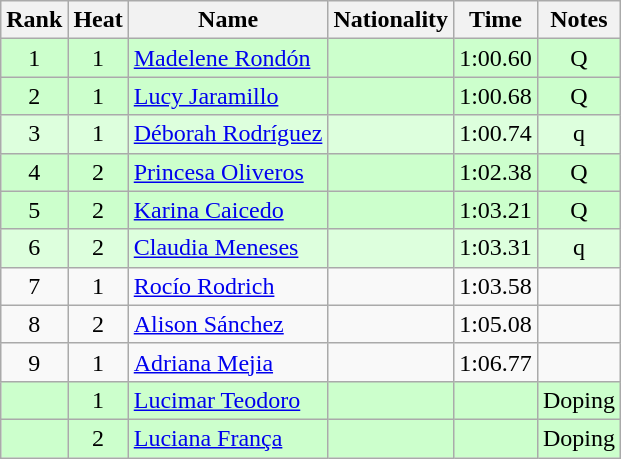<table class="wikitable sortable" style="text-align:center">
<tr>
<th>Rank</th>
<th>Heat</th>
<th>Name</th>
<th>Nationality</th>
<th>Time</th>
<th>Notes</th>
</tr>
<tr bgcolor=ccffcc>
<td>1</td>
<td>1</td>
<td align=left><a href='#'>Madelene Rondón</a></td>
<td align=left></td>
<td>1:00.60</td>
<td>Q</td>
</tr>
<tr bgcolor=ccffcc>
<td>2</td>
<td>1</td>
<td align=left><a href='#'>Lucy Jaramillo</a></td>
<td align=left></td>
<td>1:00.68</td>
<td>Q</td>
</tr>
<tr bgcolor=ddffdd>
<td>3</td>
<td>1</td>
<td align=left><a href='#'>Déborah Rodríguez</a></td>
<td align=left></td>
<td>1:00.74</td>
<td>q</td>
</tr>
<tr bgcolor=ccffcc>
<td>4</td>
<td>2</td>
<td align=left><a href='#'>Princesa Oliveros</a></td>
<td align=left></td>
<td>1:02.38</td>
<td>Q</td>
</tr>
<tr bgcolor=ccffcc>
<td>5</td>
<td>2</td>
<td align=left><a href='#'>Karina Caicedo</a></td>
<td align=left></td>
<td>1:03.21</td>
<td>Q</td>
</tr>
<tr bgcolor=ddffdd>
<td>6</td>
<td>2</td>
<td align=left><a href='#'>Claudia Meneses</a></td>
<td align=left></td>
<td>1:03.31</td>
<td>q</td>
</tr>
<tr>
<td>7</td>
<td>1</td>
<td align=left><a href='#'>Rocío Rodrich</a></td>
<td align=left></td>
<td>1:03.58</td>
<td></td>
</tr>
<tr>
<td>8</td>
<td>2</td>
<td align=left><a href='#'>Alison Sánchez</a></td>
<td align=left></td>
<td>1:05.08</td>
<td></td>
</tr>
<tr>
<td>9</td>
<td>1</td>
<td align=left><a href='#'>Adriana Mejia</a></td>
<td align=left></td>
<td>1:06.77</td>
<td></td>
</tr>
<tr bgcolor=ccffcc>
<td></td>
<td>1</td>
<td align=left><a href='#'>Lucimar Teodoro</a></td>
<td align=left></td>
<td></td>
<td>Doping</td>
</tr>
<tr bgcolor=ccffcc>
<td></td>
<td>2</td>
<td align=left><a href='#'>Luciana França</a></td>
<td align=left></td>
<td></td>
<td>Doping</td>
</tr>
</table>
